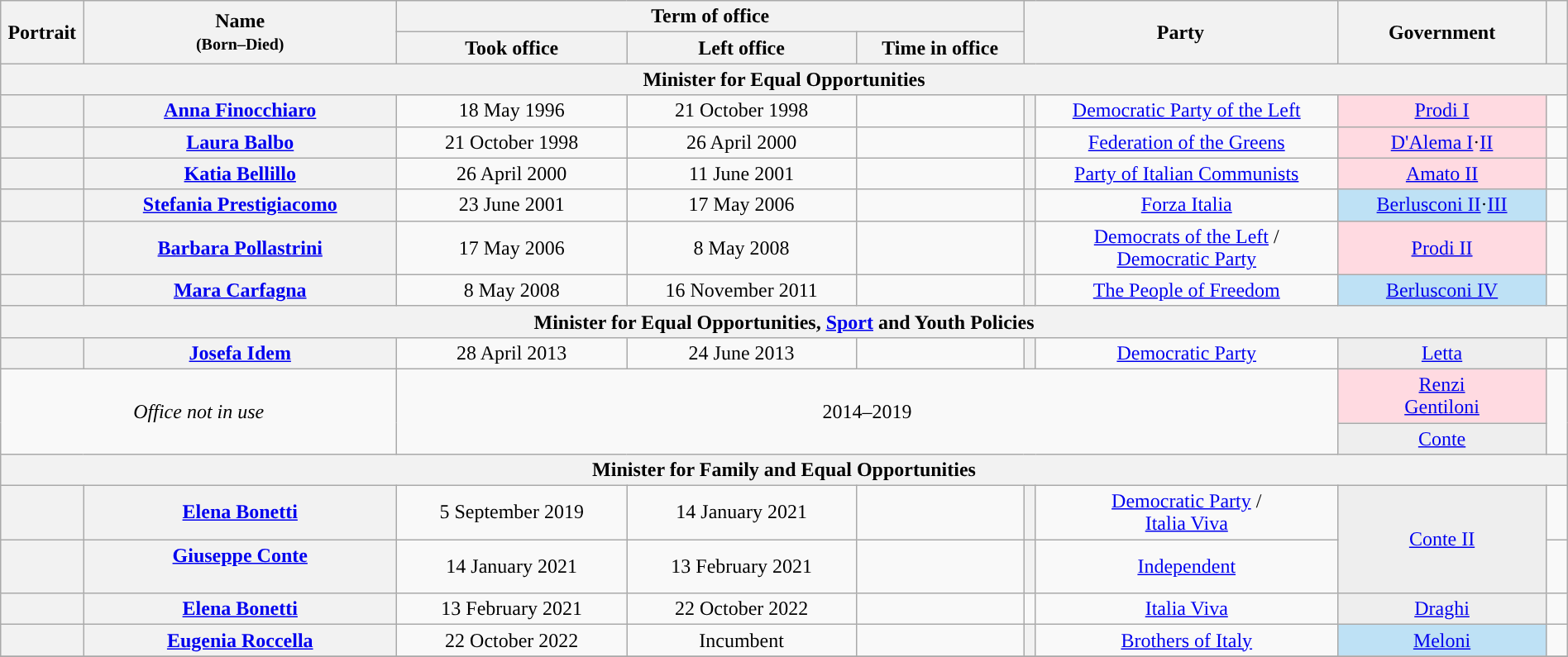<table class="wikitable" style="text-align:center; style="width=100%">
<tr>
<th width=1% rowspan=2>Portrait</th>
<th width=15% rowspan=2>Name<br><small>(Born–Died)</small></th>
<th width=30% colspan=3>Term of office</th>
<th width=15% rowspan=2 colspan=2>Party</th>
<th width=10% rowspan=2>Government</th>
<th width=1% rowspan=2></th>
</tr>
<tr style="text-align:center;">
<th width=11%>Took office</th>
<th width=11%>Left office</th>
<th width=8%>Time in office</th>
</tr>
<tr>
<th colspan=9>Minister for Equal Opportunities</th>
</tr>
<tr>
<th></th>
<th scope="row" style="font-weight:normal"><strong><a href='#'>Anna Finocchiaro</a></strong><br></th>
<td>18 May 1996</td>
<td>21 October 1998</td>
<td></td>
<th style="background:"></th>
<td><a href='#'>Democratic Party of the Left</a></td>
<td bgcolor=#FFDAE1><a href='#'>Prodi I</a></td>
<td></td>
</tr>
<tr>
<th></th>
<th scope="row" style="font-weight:normal"><strong><a href='#'>Laura Balbo</a></strong><br></th>
<td>21 October 1998</td>
<td>26 April 2000</td>
<td></td>
<th style="background:"></th>
<td><a href='#'>Federation of the Greens</a></td>
<td bgcolor=#FFDAE1><a href='#'>D'Alema I</a>·<a href='#'>II</a></td>
<td></td>
</tr>
<tr>
<th></th>
<th scope="row" style="font-weight:normal"><strong><a href='#'>Katia Bellillo</a></strong><br></th>
<td>26 April 2000</td>
<td>11 June 2001</td>
<td></td>
<th style="background:"></th>
<td><a href='#'>Party of Italian Communists</a></td>
<td bgcolor=#FFDAE1><a href='#'>Amato II</a></td>
<td></td>
</tr>
<tr>
<th></th>
<th scope="row" style="font-weight:normal"><strong><a href='#'>Stefania Prestigiacomo</a></strong><br></th>
<td>23 June 2001</td>
<td>17 May 2006</td>
<td></td>
<th style="background:"></th>
<td><a href='#'>Forza Italia</a></td>
<td bgcolor=#BEE1F5><a href='#'>Berlusconi II</a>·<a href='#'>III</a></td>
<td></td>
</tr>
<tr>
<th></th>
<th scope="row" style="font-weight:normal"><strong><a href='#'>Barbara Pollastrini</a></strong><br></th>
<td>17 May 2006</td>
<td>8 May 2008</td>
<td></td>
<th style="background:"></th>
<td><a href='#'>Democrats of the Left</a> /<br><a href='#'>Democratic Party</a></td>
<td bgcolor=#FFDAE1><a href='#'>Prodi II</a></td>
<td></td>
</tr>
<tr>
<th></th>
<th scope="row" style="font-weight:normal"><strong><a href='#'>Mara Carfagna</a></strong><br></th>
<td>8 May 2008</td>
<td>16 November 2011</td>
<td></td>
<th style="background:"></th>
<td><a href='#'>The People of Freedom</a></td>
<td bgcolor=#BEE1F5><a href='#'>Berlusconi IV</a></td>
<td></td>
</tr>
<tr>
<th colspan=9>Minister for Equal Opportunities, <a href='#'>Sport</a> and Youth Policies</th>
</tr>
<tr>
<th></th>
<th scope="row" style="font-weight:normal"><strong><a href='#'>Josefa Idem</a></strong><br></th>
<td>28 April 2013</td>
<td>24 June 2013</td>
<td></td>
<th style="background:"></th>
<td><a href='#'>Democratic Party</a></td>
<td bgcolor=#EEEEEE><a href='#'>Letta</a></td>
<td></td>
</tr>
<tr>
<td rowspan=2 colspan=2><em>Office not in use</em></td>
<td rowspan=2 colspan=5 align="center">2014–2019</td>
<td bgcolor=#FFDAE1><a href='#'>Renzi</a><br><a href='#'>Gentiloni</a></td>
<td rowspan=2></td>
</tr>
<tr>
<td bgcolor=#EEEEEE><a href='#'>Conte</a></td>
</tr>
<tr>
<th colspan=9>Minister for Family and Equal Opportunities</th>
</tr>
<tr>
<th></th>
<th scope="row" style="font-weight:normal"><strong><a href='#'>Elena Bonetti</a></strong><br></th>
<td>5 September 2019</td>
<td>14 January 2021</td>
<td></td>
<th style="background:"></th>
<td><a href='#'>Democratic Party</a> /<br><a href='#'>Italia Viva</a></td>
<td rowspan=2 bgcolor=#EEEEEE><a href='#'>Conte II</a></td>
<td></td>
</tr>
<tr>
<th></th>
<th scope="row" style="font-weight:normal"><strong><a href='#'>Giuseppe Conte</a></strong><br><br><em></em></th>
<td>14 January 2021</td>
<td>13 February 2021</td>
<td></td>
<th style="background:"></th>
<td><a href='#'>Independent</a></td>
<td></td>
</tr>
<tr>
<th></th>
<th scope="row" style="font-weight:normal"><strong><a href='#'>Elena Bonetti</a></strong><br></th>
<td>13 February 2021</td>
<td>22 October 2022</td>
<td></td>
<td></td>
<td><a href='#'>Italia Viva</a></td>
<td bgcolor=#EEEEEE><a href='#'>Draghi</a></td>
<td></td>
</tr>
<tr>
<th></th>
<th scope="row" style="font-weight:normal"><strong><a href='#'>Eugenia Roccella</a></strong><br></th>
<td>22 October 2022</td>
<td>Incumbent</td>
<td></td>
<th style="background:"></th>
<td><a href='#'>Brothers of Italy</a></td>
<td bgcolor=#BEE1F5><a href='#'>Meloni</a></td>
<td></td>
</tr>
<tr>
</tr>
</table>
